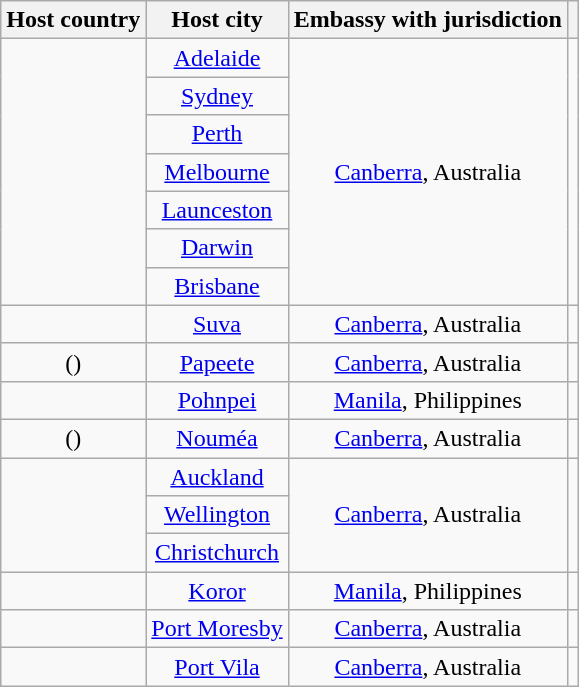<table class="wikitable plainrowheaders" style="text-align:center;">
<tr>
<th scope="col">Host country</th>
<th scope="col">Host city</th>
<th>Embassy with jurisdiction</th>
<th scope="col"></th>
</tr>
<tr>
<td rowspan="7"></td>
<td><a href='#'>Adelaide</a></td>
<td rowspan="7"><a href='#'>Canberra</a>, Australia</td>
<td rowspan="7"></td>
</tr>
<tr>
<td><a href='#'>Sydney</a></td>
</tr>
<tr>
<td><a href='#'>Perth</a></td>
</tr>
<tr>
<td><a href='#'>Melbourne</a></td>
</tr>
<tr>
<td><a href='#'>Launceston</a></td>
</tr>
<tr>
<td><a href='#'>Darwin</a></td>
</tr>
<tr>
<td><a href='#'>Brisbane</a></td>
</tr>
<tr>
<td></td>
<td><a href='#'>Suva</a></td>
<td><a href='#'>Canberra</a>, Australia</td>
<td></td>
</tr>
<tr>
<td> ()</td>
<td><a href='#'>Papeete</a></td>
<td><a href='#'>Canberra</a>, Australia</td>
<td></td>
</tr>
<tr>
<td></td>
<td><a href='#'>Pohnpei</a></td>
<td><a href='#'>Manila</a>, Philippines</td>
<td></td>
</tr>
<tr>
<td> ()</td>
<td><a href='#'>Nouméa</a></td>
<td><a href='#'>Canberra</a>, Australia</td>
<td></td>
</tr>
<tr>
<td rowspan="3"></td>
<td><a href='#'>Auckland</a></td>
<td rowspan="3"><a href='#'>Canberra</a>, Australia</td>
<td rowspan="3"></td>
</tr>
<tr>
<td><a href='#'>Wellington</a></td>
</tr>
<tr>
<td><a href='#'>Christchurch</a></td>
</tr>
<tr>
<td></td>
<td><a href='#'>Koror</a></td>
<td><a href='#'>Manila</a>, Philippines</td>
<td></td>
</tr>
<tr>
<td></td>
<td><a href='#'>Port Moresby</a></td>
<td><a href='#'>Canberra</a>, Australia</td>
<td></td>
</tr>
<tr>
<td></td>
<td><a href='#'>Port Vila</a></td>
<td><a href='#'>Canberra</a>, Australia</td>
<td></td>
</tr>
</table>
